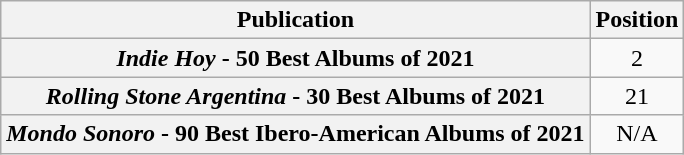<table class="wikitable sortable plainrowheaders" style="text-align:center">
<tr>
<th scope="col">Publication</th>
<th scope="col">Position</th>
</tr>
<tr>
<th scope="row"><em>Indie Hoy</em> - 50 Best Albums of 2021</th>
<td>2</td>
</tr>
<tr>
<th scope="row"><em>Rolling Stone Argentina</em> - 30 Best Albums of 2021</th>
<td>21</td>
</tr>
<tr>
<th scope="row"><em>Mondo Sonoro</em> - 90 Best Ibero-American Albums of 2021</th>
<td>N/A</td>
</tr>
</table>
